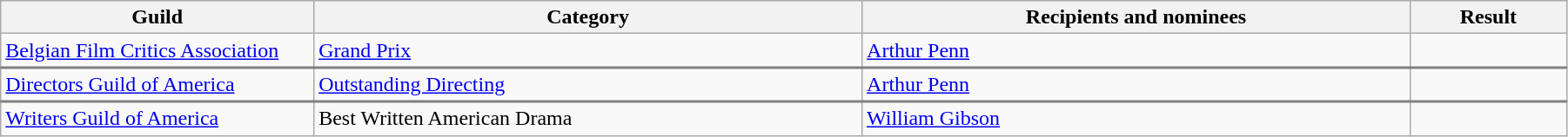<table class="wikitable" width="95%" cellpadding="5">
<tr>
<th width="20%">Guild</th>
<th width="35%">Category</th>
<th width="35%">Recipients and nominees</th>
<th width="10%">Result</th>
</tr>
<tr>
<td><a href='#'>Belgian Film Critics Association</a></td>
<td><a href='#'>Grand Prix</a></td>
<td><a href='#'>Arthur Penn</a></td>
<td></td>
</tr>
<tr style="border-top:2px solid gray;">
<td><a href='#'>Directors Guild of America</a></td>
<td><a href='#'>Outstanding Directing</a></td>
<td><a href='#'>Arthur Penn</a></td>
<td></td>
</tr>
<tr style="border-top:2px solid gray;">
<td><a href='#'>Writers Guild of America</a></td>
<td>Best Written American Drama</td>
<td><a href='#'>William Gibson</a></td>
<td></td>
</tr>
</table>
